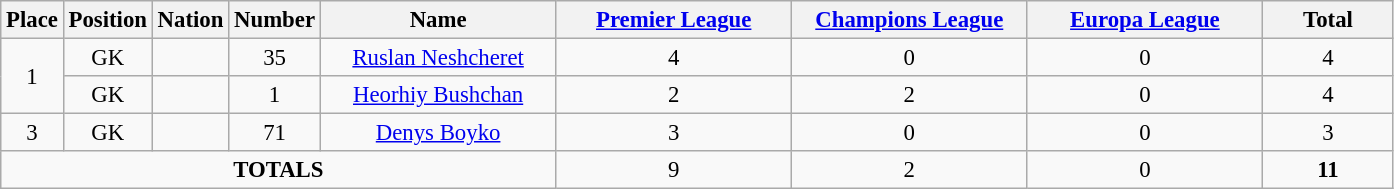<table class="wikitable" style="font-size: 95%; text-align: center;">
<tr>
<th width=20>Place</th>
<th width=20>Position</th>
<th width=20>Nation</th>
<th width=20>Number</th>
<th width=150>Name</th>
<th width=150><a href='#'>Premier League</a></th>
<th width=150><a href='#'>Champions League</a></th>
<th width=150><a href='#'>Europa League</a></th>
<th width=80>Total</th>
</tr>
<tr>
<td rowspan="2">1</td>
<td>GK</td>
<td></td>
<td>35</td>
<td><a href='#'>Ruslan Neshcheret</a></td>
<td>4</td>
<td>0</td>
<td>0</td>
<td>4</td>
</tr>
<tr>
<td>GK</td>
<td></td>
<td>1</td>
<td><a href='#'>Heorhiy Bushchan</a></td>
<td>2</td>
<td>2</td>
<td>0</td>
<td>4</td>
</tr>
<tr>
<td>3</td>
<td>GK</td>
<td></td>
<td>71</td>
<td><a href='#'>Denys Boyko</a></td>
<td>3</td>
<td>0</td>
<td>0</td>
<td>3</td>
</tr>
<tr>
<td colspan="5"><strong>TOTALS</strong></td>
<td>9</td>
<td>2</td>
<td>0</td>
<td><strong>11</strong></td>
</tr>
</table>
